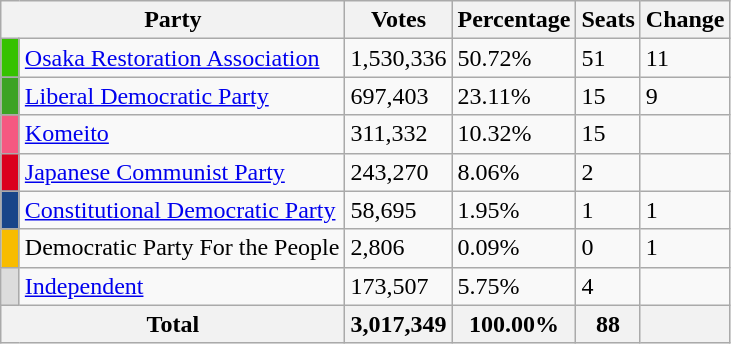<table class="wikitable">
<tr>
<th colspan="2">Party</th>
<th>Votes</th>
<th>Percentage</th>
<th>Seats</th>
<th>Change</th>
</tr>
<tr>
<td style="background:#36C200;" width="5"></td>
<td><a href='#'>Osaka Restoration Association</a></td>
<td>1,530,336</td>
<td>50.72%</td>
<td>51</td>
<td>11</td>
</tr>
<tr>
<td style="background:#3CA324;" width="5"></td>
<td><a href='#'>Liberal Democratic Party</a></td>
<td>697,403</td>
<td>23.11%</td>
<td>15</td>
<td>9</td>
</tr>
<tr>
<td style="background:#F55881;" width="5"></td>
<td><a href='#'>Komeito</a></td>
<td>311,332</td>
<td>10.32%</td>
<td>15</td>
<td></td>
</tr>
<tr>
<td style="background:#DB001C;" width="5"></td>
<td><a href='#'>Japanese Communist Party</a></td>
<td>243,270</td>
<td>8.06%</td>
<td>2</td>
<td></td>
</tr>
<tr>
<td style="background:#184589;" width="5"></td>
<td><a href='#'>Constitutional Democratic Party</a></td>
<td>58,695</td>
<td>1.95%</td>
<td>1</td>
<td>1</td>
</tr>
<tr>
<td style="background:#F8BC00;" width="5"></td>
<td>Democratic Party For the People</td>
<td>2,806</td>
<td>0.09%</td>
<td>0</td>
<td>1</td>
</tr>
<tr>
<td style="background:#DCDCDC;" width="5"></td>
<td><a href='#'>Independent</a></td>
<td>173,507</td>
<td>5.75%</td>
<td>4</td>
<td></td>
</tr>
<tr>
<th colspan="2">Total</th>
<th>3,017,349</th>
<th>100.00%</th>
<th>88</th>
<th></th>
</tr>
</table>
